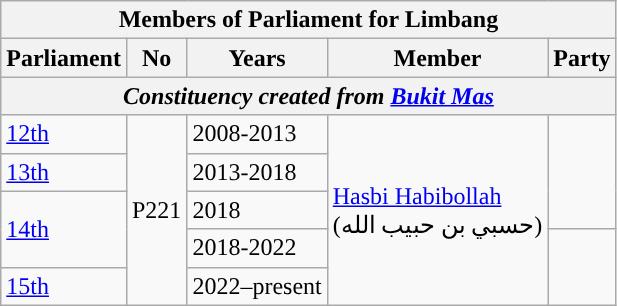<table class=wikitable>
<tr>
<th colspan="5">Members of Parliament for Limbang</th>
</tr>
<tr>
<th>Parliament</th>
<th>No</th>
<th>Years</th>
<th>Member</th>
<th>Party</th>
</tr>
<tr>
<th colspan="5" align="center"><em>Constituency created from <a href='#'>Bukit Mas</a></em></th>
</tr>
<tr>
<td><a href='#'>12th</a></td>
<td rowspan="5">P221</td>
<td>2008-2013</td>
<td rowspan="5"><a href='#'>Hasbi Habibollah</a>  <br>(حسبي بن حبيب الله)</td>
<td rowspan=3></td>
</tr>
<tr>
<td><a href='#'>13th</a></td>
<td>2013-2018</td>
</tr>
<tr>
<td rowspan=2><a href='#'>14th</a></td>
<td>2018</td>
</tr>
<tr>
<td>2018-2022</td>
<td rowspan="2"></td>
</tr>
<tr>
<td><a href='#'>15th</a></td>
<td>2022–present</td>
</tr>
</table>
